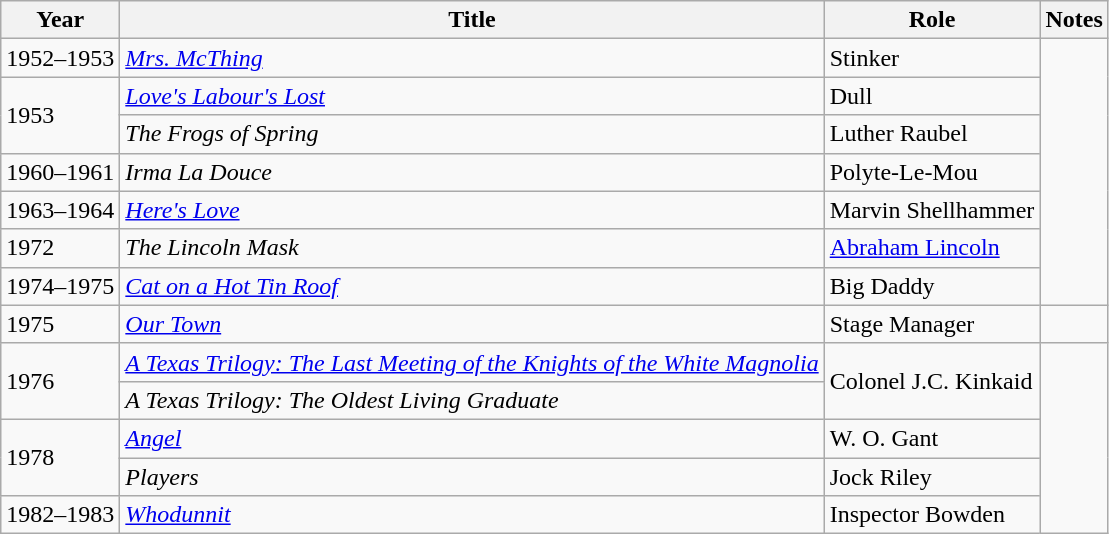<table class="wikitable sortable">
<tr>
<th>Year</th>
<th>Title</th>
<th>Role</th>
<th class="unsortable">Notes</th>
</tr>
<tr>
<td>1952–1953</td>
<td><em><a href='#'>Mrs. McThing</a></em></td>
<td>Stinker</td>
<td rowspan="7"></td>
</tr>
<tr>
<td rowspan="2">1953</td>
<td><em><a href='#'>Love's Labour's Lost</a></em></td>
<td>Dull</td>
</tr>
<tr>
<td><em>The Frogs of Spring</em></td>
<td>Luther Raubel</td>
</tr>
<tr>
<td>1960–1961</td>
<td><em>Irma La Douce</em></td>
<td>Polyte-Le-Mou</td>
</tr>
<tr>
<td>1963–1964</td>
<td><em><a href='#'>Here's Love</a></em></td>
<td>Marvin Shellhammer</td>
</tr>
<tr>
<td>1972</td>
<td><em>The Lincoln Mask</em></td>
<td><a href='#'>Abraham Lincoln</a></td>
</tr>
<tr>
<td>1974–1975</td>
<td><em><a href='#'>Cat on a Hot Tin Roof</a></em></td>
<td>Big Daddy</td>
</tr>
<tr>
<td>1975</td>
<td><em><a href='#'>Our Town</a></em></td>
<td>Stage Manager</td>
<td></td>
</tr>
<tr>
<td rowspan="2">1976</td>
<td><em><a href='#'>A Texas Trilogy: The Last Meeting of the Knights of the White Magnolia</a></em></td>
<td rowspan="2">Colonel J.C. Kinkaid</td>
<td rowspan="5"></td>
</tr>
<tr>
<td><em>A Texas Trilogy: The Oldest Living Graduate</em></td>
</tr>
<tr>
<td rowspan="2">1978</td>
<td><em><a href='#'>Angel</a></em></td>
<td>W. O. Gant</td>
</tr>
<tr>
<td><em>Players</em></td>
<td>Jock Riley</td>
</tr>
<tr>
<td>1982–1983</td>
<td><em><a href='#'>Whodunnit</a></em></td>
<td>Inspector Bowden</td>
</tr>
</table>
